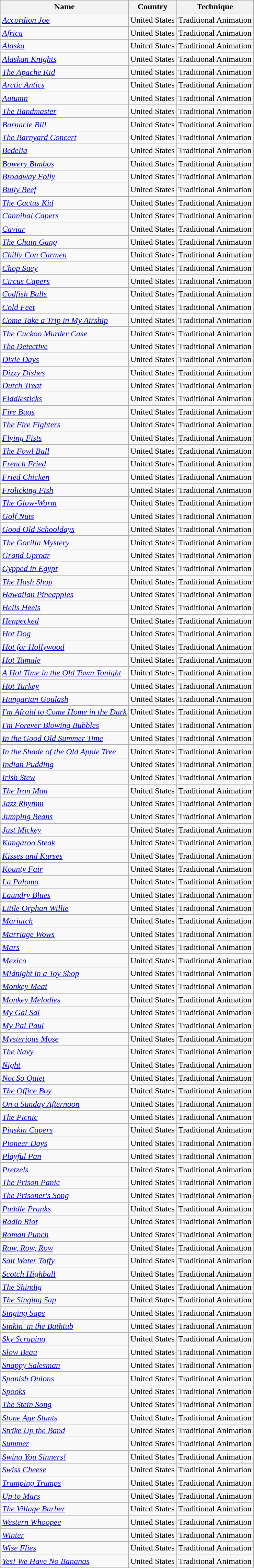<table class="wikitable sortable">
<tr>
<th>Name</th>
<th>Country</th>
<th>Technique</th>
</tr>
<tr>
<td><em><a href='#'>Accordion Joe</a></em></td>
<td>United States</td>
<td>Traditional Animation</td>
</tr>
<tr>
<td><em><a href='#'>Africa</a></em></td>
<td>United States</td>
<td>Traditional Animation</td>
</tr>
<tr>
<td><em><a href='#'>Alaska</a></em></td>
<td>United States</td>
<td>Traditional Animation</td>
</tr>
<tr>
<td><em><a href='#'>Alaskan Knights</a></em></td>
<td>United States</td>
<td>Traditional Animation</td>
</tr>
<tr>
<td><em><a href='#'>The Apache Kid</a></em></td>
<td>United States</td>
<td>Traditional Animation</td>
</tr>
<tr>
<td><em><a href='#'>Arctic Antics</a></em></td>
<td>United States</td>
<td>Traditional Animation</td>
</tr>
<tr>
<td><em><a href='#'>Autumn</a></em></td>
<td>United States</td>
<td>Traditional Animation</td>
</tr>
<tr>
<td><em><a href='#'>The Bandmaster</a></em></td>
<td>United States</td>
<td>Traditional Animation</td>
</tr>
<tr>
<td><em><a href='#'>Barnacle Bill</a></em></td>
<td>United States</td>
<td>Traditional Animation</td>
</tr>
<tr>
<td><em><a href='#'>The Barnyard Concert</a></em></td>
<td>United States</td>
<td>Traditional Animation</td>
</tr>
<tr>
<td><em><a href='#'>Bedelia</a></em></td>
<td>United States</td>
<td>Traditional Animation</td>
</tr>
<tr>
<td><em><a href='#'>Bowery Bimbos</a></em></td>
<td>United States</td>
<td>Traditional Animation</td>
</tr>
<tr>
<td><em><a href='#'>Broadway Folly</a></em></td>
<td>United States</td>
<td>Traditional Animation</td>
</tr>
<tr>
<td><em><a href='#'>Bully Beef</a></em></td>
<td>United States</td>
<td>Traditional Animation</td>
</tr>
<tr>
<td><em><a href='#'>The Cactus Kid</a></em></td>
<td>United States</td>
<td>Traditional Animation</td>
</tr>
<tr>
<td><em><a href='#'>Cannibal Capers</a></em></td>
<td>United States</td>
<td>Traditional Animation</td>
</tr>
<tr>
<td><em><a href='#'>Caviar</a></em></td>
<td>United States</td>
<td>Traditional Animation</td>
</tr>
<tr>
<td><em><a href='#'>The Chain Gang</a></em></td>
<td>United States</td>
<td>Traditional Animation</td>
</tr>
<tr>
<td><em><a href='#'>Chilly Con Carmen</a></em></td>
<td>United States</td>
<td>Traditional Animation</td>
</tr>
<tr>
<td><em><a href='#'>Chop Suey</a></em></td>
<td>United States</td>
<td>Traditional Animation</td>
</tr>
<tr>
<td><em><a href='#'>Circus Capers</a></em></td>
<td>United States</td>
<td>Traditional Animation</td>
</tr>
<tr>
<td><em><a href='#'>Codfish Balls</a></em></td>
<td>United States</td>
<td>Traditional Animation</td>
</tr>
<tr>
<td><em><a href='#'>Cold Feet</a></em></td>
<td>United States</td>
<td>Traditional Animation</td>
</tr>
<tr>
<td><em><a href='#'>Come Take a Trip in My Airship</a></em></td>
<td>United States</td>
<td>Traditional Animation</td>
</tr>
<tr>
<td><em><a href='#'>The Cuckoo Murder Case</a></em></td>
<td>United States</td>
<td>Traditional Animation</td>
</tr>
<tr>
<td><em><a href='#'>The Detective</a></em></td>
<td>United States</td>
<td>Traditional Animation</td>
</tr>
<tr>
<td><em><a href='#'>Dixie Days</a></em></td>
<td>United States</td>
<td>Traditional Animation</td>
</tr>
<tr>
<td><em><a href='#'>Dizzy Dishes</a></em></td>
<td>United States</td>
<td>Traditional Animation</td>
</tr>
<tr>
<td><em><a href='#'>Dutch Treat</a></em></td>
<td>United States</td>
<td>Traditional Animation</td>
</tr>
<tr>
<td><em><a href='#'>Fiddlesticks</a></em></td>
<td>United States</td>
<td>Traditional Animation</td>
</tr>
<tr>
<td><em><a href='#'>Fire Bugs</a></em></td>
<td>United States</td>
<td>Traditional Animation</td>
</tr>
<tr>
<td><em><a href='#'>The Fire Fighters</a></em></td>
<td>United States</td>
<td>Traditional Animation</td>
</tr>
<tr>
<td><em><a href='#'>Flying Fists</a></em></td>
<td>United States</td>
<td>Traditional Animation</td>
</tr>
<tr>
<td><em><a href='#'>The Fowl Ball</a></em></td>
<td>United States</td>
<td>Traditional Animation</td>
</tr>
<tr>
<td><em><a href='#'>French Fried</a></em></td>
<td>United States</td>
<td>Traditional Animation</td>
</tr>
<tr>
<td><em><a href='#'>Fried Chicken</a></em></td>
<td>United States</td>
<td>Traditional Animation</td>
</tr>
<tr>
<td><em><a href='#'>Frolicking Fish</a></em></td>
<td>United States</td>
<td>Traditional Animation</td>
</tr>
<tr>
<td><em><a href='#'>The Glow-Worm</a></em></td>
<td>United States</td>
<td>Traditional Animation</td>
</tr>
<tr>
<td><em><a href='#'>Golf Nuts</a></em></td>
<td>United States</td>
<td>Traditional Animation</td>
</tr>
<tr>
<td><em><a href='#'>Good Old Schooldays</a></em></td>
<td>United States</td>
<td>Traditional Animation</td>
</tr>
<tr>
<td><em><a href='#'>The Gorilla Mystery</a></em></td>
<td>United States</td>
<td>Traditional Animation</td>
</tr>
<tr>
<td><em><a href='#'>Grand Uproar</a></em></td>
<td>United States</td>
<td>Traditional Animation</td>
</tr>
<tr>
<td><em><a href='#'>Gypped in Egypt</a></em></td>
<td>United States</td>
<td>Traditional Animation</td>
</tr>
<tr>
<td><em><a href='#'>The Hash Shop</a></em></td>
<td>United States</td>
<td>Traditional Animation</td>
</tr>
<tr>
<td><em><a href='#'>Hawaiian Pineapples</a></em></td>
<td>United States</td>
<td>Traditional Animation</td>
</tr>
<tr>
<td><em><a href='#'>Hells Heels</a></em></td>
<td>United States</td>
<td>Traditional Animation</td>
</tr>
<tr>
<td><em><a href='#'>Henpecked</a></em></td>
<td>United States</td>
<td>Traditional Animation</td>
</tr>
<tr>
<td><em><a href='#'>Hot Dog</a></em></td>
<td>United States</td>
<td>Traditional Animation</td>
</tr>
<tr>
<td><em><a href='#'>Hot for Hollywood</a></em></td>
<td>United States</td>
<td>Traditional Animation</td>
</tr>
<tr>
<td><em><a href='#'>Hot Tamale</a></em></td>
<td>United States</td>
<td>Traditional Animation</td>
</tr>
<tr>
<td><em><a href='#'>A Hot Time in the Old Town Tonight</a></em></td>
<td>United States</td>
<td>Traditional Animation</td>
</tr>
<tr>
<td><em><a href='#'>Hot Turkey</a></em></td>
<td>United States</td>
<td>Traditional Animation</td>
</tr>
<tr>
<td><em><a href='#'>Hungarian Goulash</a></em></td>
<td>United States</td>
<td>Traditional Animation</td>
</tr>
<tr>
<td><em><a href='#'>I'm Afraid to Come Home in the Dark</a></em></td>
<td>United States</td>
<td>Traditional Animation</td>
</tr>
<tr>
<td><em><a href='#'>I'm Forever Blowing Bubbles</a></em></td>
<td>United States</td>
<td>Traditional Animation</td>
</tr>
<tr>
<td><em><a href='#'>In the Good Old Summer Time</a></em></td>
<td>United States</td>
<td>Traditional Animation</td>
</tr>
<tr>
<td><em><a href='#'>In the Shade of the Old Apple Tree</a></em></td>
<td>United States</td>
<td>Traditional Animation</td>
</tr>
<tr>
<td><em><a href='#'>Indian Pudding</a></em></td>
<td>United States</td>
<td>Traditional Animation</td>
</tr>
<tr>
<td><em><a href='#'>Irish Stew</a></em></td>
<td>United States</td>
<td>Traditional Animation</td>
</tr>
<tr>
<td><em><a href='#'>The Iron Man</a></em></td>
<td>United States</td>
<td>Traditional Animation</td>
</tr>
<tr>
<td><em><a href='#'>Jazz Rhythm</a></em></td>
<td>United States</td>
<td>Traditional Animation</td>
</tr>
<tr>
<td><em><a href='#'>Jumping Beans</a></em></td>
<td>United States</td>
<td>Traditional Animation</td>
</tr>
<tr>
<td><em><a href='#'>Just Mickey</a></em></td>
<td>United States</td>
<td>Traditional Animation</td>
</tr>
<tr>
<td><em><a href='#'>Kangaroo Steak</a></em></td>
<td>United States</td>
<td>Traditional Animation</td>
</tr>
<tr>
<td><em><a href='#'>Kisses and Kurses</a></em></td>
<td>United States</td>
<td>Traditional Animation</td>
</tr>
<tr>
<td><em><a href='#'>Kounty Fair</a></em></td>
<td>United States</td>
<td>Traditional Animation</td>
</tr>
<tr>
<td><em><a href='#'>La Paloma</a></em></td>
<td>United States</td>
<td>Traditional Animation</td>
</tr>
<tr>
<td><em><a href='#'>Laundry Blues</a></em></td>
<td>United States</td>
<td>Traditional Animation</td>
</tr>
<tr>
<td><em><a href='#'>Little Orphan Willie</a></em></td>
<td>United States</td>
<td>Traditional Animation</td>
</tr>
<tr>
<td><em><a href='#'>Mariutch</a></em></td>
<td>United States</td>
<td>Traditional Animation</td>
</tr>
<tr>
<td><em><a href='#'>Marriage Wows</a></em></td>
<td>United States</td>
<td>Traditional Animation</td>
</tr>
<tr>
<td><em><a href='#'>Mars</a></em></td>
<td>United States</td>
<td>Traditional Animation</td>
</tr>
<tr>
<td><em><a href='#'>Mexico</a></em></td>
<td>United States</td>
<td>Traditional Animation</td>
</tr>
<tr>
<td><em><a href='#'>Midnight in a Toy Shop</a></em></td>
<td>United States</td>
<td>Traditional Animation</td>
</tr>
<tr>
<td><em><a href='#'>Monkey Meat</a></em></td>
<td>United States</td>
<td>Traditional Animation</td>
</tr>
<tr>
<td><em><a href='#'>Monkey Melodies</a></em></td>
<td>United States</td>
<td>Traditional Animation</td>
</tr>
<tr>
<td><em><a href='#'>My Gal Sal</a></em></td>
<td>United States</td>
<td>Traditional Animation</td>
</tr>
<tr>
<td><em><a href='#'>My Pal Paul</a></em></td>
<td>United States</td>
<td>Traditional Animation</td>
</tr>
<tr>
<td><em><a href='#'>Mysterious Mose</a></em></td>
<td>United States</td>
<td>Traditional Animation</td>
</tr>
<tr>
<td><em><a href='#'>The Navy</a></em></td>
<td>United States</td>
<td>Traditional Animation</td>
</tr>
<tr>
<td><em><a href='#'>Night</a></em></td>
<td>United States</td>
<td>Traditional Animation</td>
</tr>
<tr>
<td><em><a href='#'>Not So Quiet</a></em></td>
<td>United States</td>
<td>Traditional Animation</td>
</tr>
<tr>
<td><em><a href='#'>The Office Boy</a></em></td>
<td>United States</td>
<td>Traditional Animation</td>
</tr>
<tr>
<td><em><a href='#'>On a Sunday Afternoon</a></em></td>
<td>United States</td>
<td>Traditional Animation</td>
</tr>
<tr>
<td><em><a href='#'>The Picnic</a></em></td>
<td>United States</td>
<td>Traditional Animation</td>
</tr>
<tr>
<td><em><a href='#'>Pigskin Capers</a></em></td>
<td>United States</td>
<td>Traditional Animation</td>
</tr>
<tr>
<td><em><a href='#'>Pioneer Days</a></em></td>
<td>United States</td>
<td>Traditional Animation</td>
</tr>
<tr>
<td><em><a href='#'>Playful Pan</a></em></td>
<td>United States</td>
<td>Traditional Animation</td>
</tr>
<tr>
<td><em><a href='#'>Pretzels</a></em></td>
<td>United States</td>
<td>Traditional Animation</td>
</tr>
<tr>
<td><em><a href='#'>The Prison Panic</a></em></td>
<td>United States</td>
<td>Traditional Animation</td>
</tr>
<tr>
<td><em><a href='#'>The Prisoner's Song</a></em></td>
<td>United States</td>
<td>Traditional Animation</td>
</tr>
<tr>
<td><em><a href='#'>Puddle Pranks</a></em></td>
<td>United States</td>
<td>Traditional Animation</td>
</tr>
<tr>
<td><em><a href='#'>Radio Riot</a></em></td>
<td>United States</td>
<td>Traditional Animation</td>
</tr>
<tr>
<td><em><a href='#'>Roman Punch</a></em></td>
<td>United States</td>
<td>Traditional Animation</td>
</tr>
<tr>
<td><em><a href='#'>Row, Row, Row</a></em></td>
<td>United States</td>
<td>Traditional Animation</td>
</tr>
<tr>
<td><em><a href='#'>Salt Water Taffy</a></em></td>
<td>United States</td>
<td>Traditional Animation</td>
</tr>
<tr>
<td><em><a href='#'>Scotch Highball</a></em></td>
<td>United States</td>
<td>Traditional Animation</td>
</tr>
<tr>
<td><em><a href='#'>The Shindig</a></em></td>
<td>United States</td>
<td>Traditional Animation</td>
</tr>
<tr>
<td><em><a href='#'>The Singing Sap</a></em></td>
<td>United States</td>
<td>Traditional Animation</td>
</tr>
<tr>
<td><em><a href='#'>Singing Saps</a></em></td>
<td>United States</td>
<td>Traditional Animation</td>
</tr>
<tr>
<td><em><a href='#'>Sinkin' in the Bathtub</a></em></td>
<td>United States</td>
<td>Traditional Animation</td>
</tr>
<tr>
<td><em><a href='#'>Sky Scraping</a></em></td>
<td>United States</td>
<td>Traditional Animation</td>
</tr>
<tr>
<td><em><a href='#'>Slow Beau</a></em></td>
<td>United States</td>
<td>Traditional Animation</td>
</tr>
<tr>
<td><em><a href='#'>Snappy Salesman</a></em></td>
<td>United States</td>
<td>Traditional Animation</td>
</tr>
<tr>
<td><em><a href='#'>Spanish Onions</a></em></td>
<td>United States</td>
<td>Traditional Animation</td>
</tr>
<tr>
<td><em><a href='#'>Spooks</a></em></td>
<td>United States</td>
<td>Traditional Animation</td>
</tr>
<tr>
<td><em><a href='#'>The Stein Song</a></em></td>
<td>United States</td>
<td>Traditional Animation</td>
</tr>
<tr>
<td><em><a href='#'>Stone Age Stunts</a></em></td>
<td>United States</td>
<td>Traditional Animation</td>
</tr>
<tr>
<td><em><a href='#'>Strike Up the Band</a></em></td>
<td>United States</td>
<td>Traditional Animation</td>
</tr>
<tr>
<td><em><a href='#'>Summer</a></em></td>
<td>United States</td>
<td>Traditional Animation</td>
</tr>
<tr>
<td><em><a href='#'>Swing You Sinners!</a></em></td>
<td>United States</td>
<td>Traditional Animation</td>
</tr>
<tr>
<td><em><a href='#'>Swiss Cheese</a></em></td>
<td>United States</td>
<td>Traditional Animation</td>
</tr>
<tr>
<td><em><a href='#'>Tramping Tramps</a></em></td>
<td>United States</td>
<td>Traditional Animation</td>
</tr>
<tr>
<td><em><a href='#'>Up to Mars</a></em></td>
<td>United States</td>
<td>Traditional Animation</td>
</tr>
<tr>
<td><em><a href='#'>The Village Barber</a></em></td>
<td>United States</td>
<td>Traditional Animation</td>
</tr>
<tr>
<td><em><a href='#'>Western Whoopee</a></em></td>
<td>United States</td>
<td>Traditional Animation</td>
</tr>
<tr>
<td><em><a href='#'>Winter</a></em></td>
<td>United States</td>
<td>Traditional Animation</td>
</tr>
<tr>
<td><em><a href='#'>Wise Flies</a></em></td>
<td>United States</td>
<td>Traditional Animation</td>
</tr>
<tr>
<td><em><a href='#'>Yes! We Have No Bananas</a></em></td>
<td>United States</td>
<td>Traditional Animation</td>
</tr>
</table>
